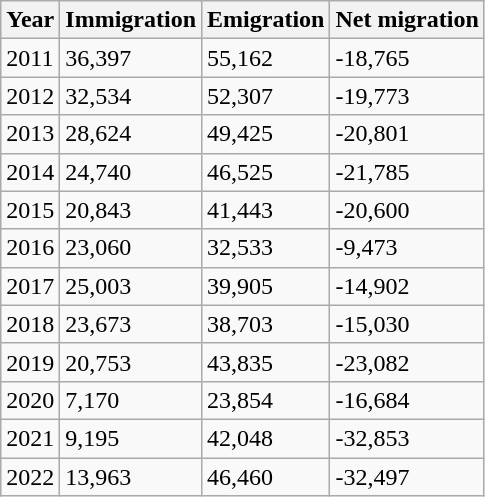<table class="wikitable sortable">
<tr>
<th>Year</th>
<th>Immigration</th>
<th>Emigration</th>
<th>Net migration</th>
</tr>
<tr>
<td>2011</td>
<td>36,397</td>
<td>55,162</td>
<td>-18,765</td>
</tr>
<tr>
<td>2012</td>
<td>32,534</td>
<td>52,307</td>
<td>-19,773</td>
</tr>
<tr>
<td>2013</td>
<td>28,624</td>
<td>49,425</td>
<td>-20,801</td>
</tr>
<tr>
<td>2014</td>
<td>24,740</td>
<td>46,525</td>
<td>-21,785</td>
</tr>
<tr>
<td>2015</td>
<td>20,843</td>
<td>41,443</td>
<td>-20,600</td>
</tr>
<tr>
<td>2016</td>
<td>23,060</td>
<td>32,533</td>
<td>-9,473</td>
</tr>
<tr>
<td>2017</td>
<td>25,003</td>
<td>39,905</td>
<td>-14,902</td>
</tr>
<tr>
<td>2018</td>
<td>23,673</td>
<td>38,703</td>
<td>-15,030</td>
</tr>
<tr>
<td>2019</td>
<td>20,753</td>
<td>43,835</td>
<td>-23,082</td>
</tr>
<tr>
<td>2020</td>
<td>7,170</td>
<td>23,854</td>
<td>-16,684</td>
</tr>
<tr>
<td>2021</td>
<td>9,195</td>
<td>42,048</td>
<td>-32,853</td>
</tr>
<tr>
<td>2022</td>
<td>13,963</td>
<td>46,460</td>
<td>-32,497</td>
</tr>
</table>
